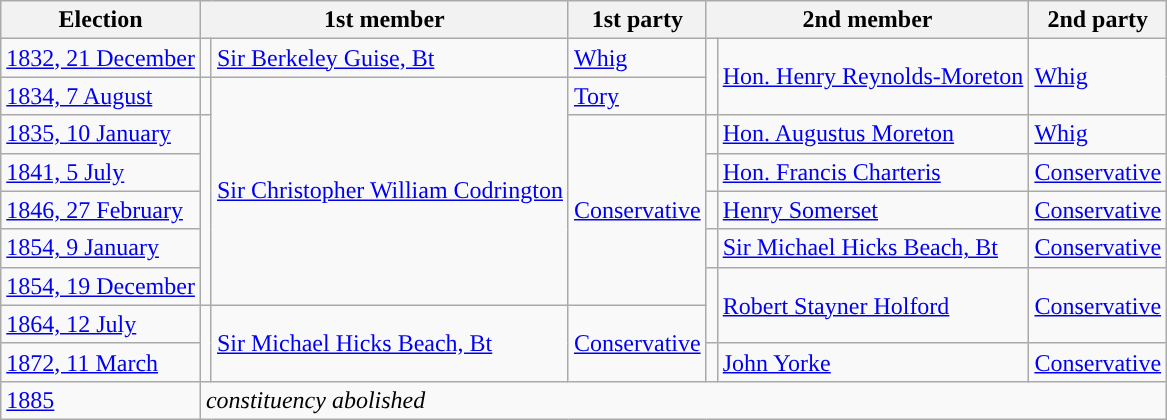<table class="wikitable">
<tr>
<th>Election</th>
<th colspan="2">1st member</th>
<th>1st party</th>
<th colspan="2">2nd member</th>
<th>2nd party</th>
</tr>
<tr>
<td><a href='#'>1832, 21 December</a></td>
<td style="color:inherit;background-color: "></td>
<td><a href='#'>Sir Berkeley Guise, Bt</a></td>
<td><a href='#'>Whig</a></td>
<td rowspan="2" style="color:inherit;background-color: "></td>
<td rowspan="2"><a href='#'>Hon. Henry Reynolds-Moreton</a></td>
<td rowspan="2"><a href='#'>Whig</a></td>
</tr>
<tr>
<td><a href='#'>1834, 7 August</a></td>
<td style="color:inherit;background-color: "></td>
<td rowspan="6"><a href='#'>Sir Christopher William Codrington</a></td>
<td><a href='#'>Tory</a></td>
</tr>
<tr>
<td><a href='#'>1835, 10 January</a></td>
<td rowspan="5" style="color:inherit;background-color: "></td>
<td rowspan="5"><a href='#'>Conservative</a></td>
<td style="color:inherit;background-color: "></td>
<td><a href='#'>Hon. Augustus Moreton</a></td>
<td><a href='#'>Whig</a></td>
</tr>
<tr>
<td><a href='#'>1841, 5 July</a></td>
<td style="color:inherit;background-color: "></td>
<td><a href='#'>Hon. Francis Charteris</a></td>
<td><a href='#'>Conservative</a></td>
</tr>
<tr>
<td><a href='#'>1846, 27 February</a></td>
<td style="color:inherit;background-color: "></td>
<td><a href='#'>Henry Somerset</a></td>
<td><a href='#'>Conservative</a></td>
</tr>
<tr>
<td><a href='#'>1854, 9 January</a></td>
<td style="color:inherit;background-color: "></td>
<td><a href='#'>Sir Michael Hicks Beach, Bt</a></td>
<td><a href='#'>Conservative</a></td>
</tr>
<tr>
<td><a href='#'>1854, 19 December</a></td>
<td rowspan="2" style="color:inherit;background-color: "></td>
<td rowspan="2"><a href='#'>Robert Stayner Holford</a></td>
<td rowspan="2"><a href='#'>Conservative</a></td>
</tr>
<tr>
<td><a href='#'>1864, 12 July</a></td>
<td rowspan="2" style="color:inherit;background-color: "></td>
<td rowspan="2"><a href='#'>Sir Michael Hicks Beach, Bt</a></td>
<td rowspan="2"><a href='#'>Conservative</a></td>
</tr>
<tr>
<td><a href='#'>1872, 11 March</a></td>
<td style="color:inherit;background-color: "></td>
<td><a href='#'>John Yorke</a></td>
<td><a href='#'>Conservative</a></td>
</tr>
<tr>
<td><a href='#'>1885</a></td>
<td colspan="6"><em>constituency abolished</em></td>
</tr>
</table>
